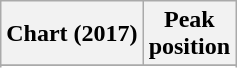<table class="wikitable sortable plainrowheaders" style="text-align:center">
<tr>
<th scope="col">Chart (2017)</th>
<th scope="col">Peak<br>position</th>
</tr>
<tr>
</tr>
<tr>
</tr>
<tr>
</tr>
</table>
